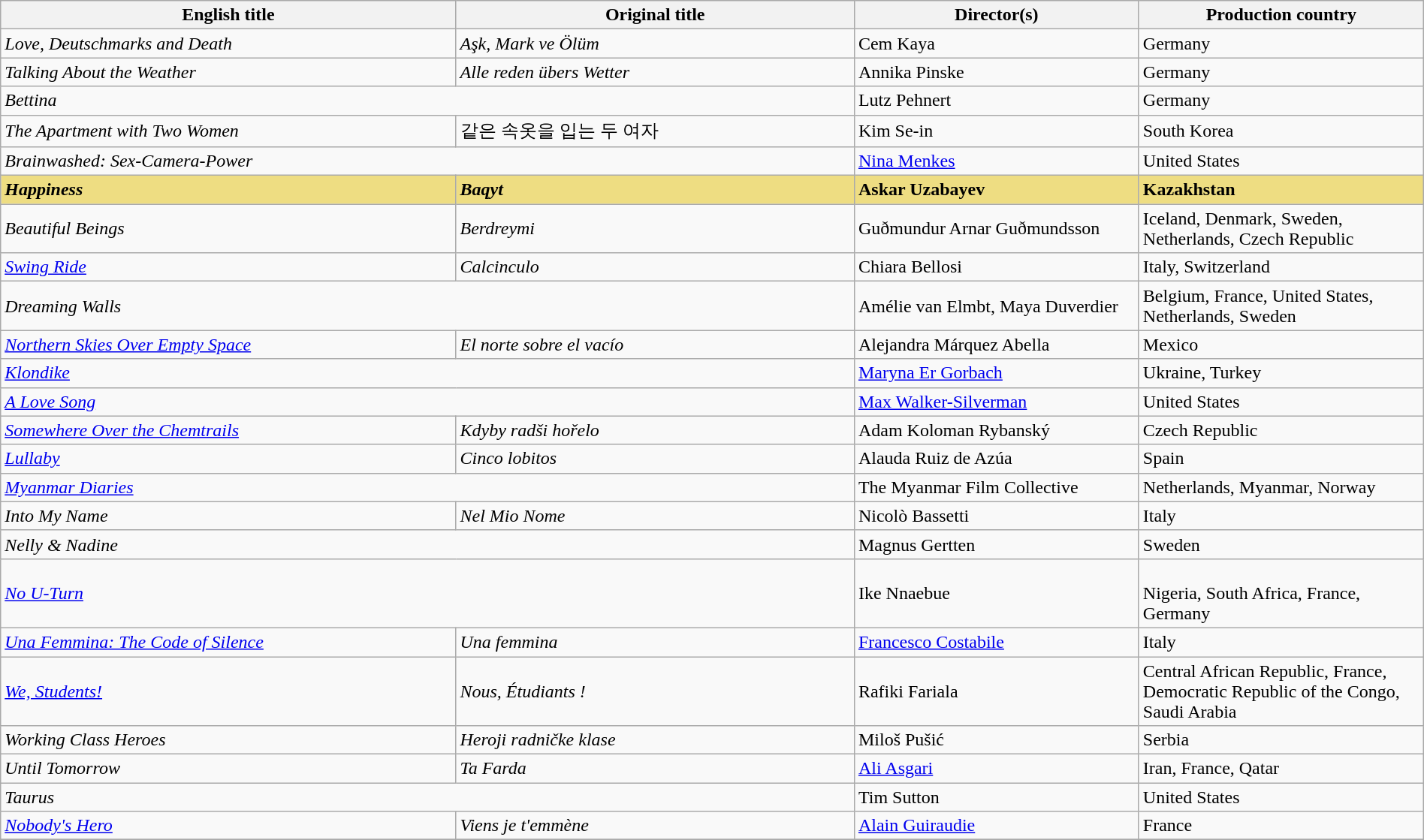<table class="wikitable" width="100%" cellpadding="5">
<tr>
<th scope="col" width="32%">English title</th>
<th scope="col" width="28%">Original title</th>
<th scope="col" width="20%">Director(s)</th>
<th scope="col" width="20%">Production country</th>
</tr>
<tr>
<td><em>Love, Deutschmarks and Death</em></td>
<td><em>Aşk, Mark ve Ölüm</em></td>
<td>Cem Kaya</td>
<td>Germany</td>
</tr>
<tr>
<td><em>Talking About the Weather</em></td>
<td><em>Alle reden übers Wetter</em></td>
<td>Annika Pinske</td>
<td>Germany</td>
</tr>
<tr>
<td colspan="2"><em>Bettina</em></td>
<td>Lutz Pehnert</td>
<td>Germany</td>
</tr>
<tr>
<td><em>The Apartment with Two Women</em></td>
<td>같은 속옷을 입는 두 여자</td>
<td>Kim Se-in</td>
<td>South Korea</td>
</tr>
<tr>
<td colspan="2"><em>Brainwashed: Sex-Camera-Power</em></td>
<td><a href='#'>Nina Menkes</a></td>
<td>United States</td>
</tr>
<tr style="background:#EEDD82">
<td><strong><em>Happiness</em></strong></td>
<td><strong><em>Baqyt</em></strong></td>
<td><strong>Askar Uzabayev</strong></td>
<td><strong>Kazakhstan</strong></td>
</tr>
<tr>
<td><em>Beautiful Beings</em></td>
<td><em>Berdreymi</em></td>
<td>Guðmundur Arnar Guðmundsson</td>
<td>Iceland, Denmark, Sweden, Netherlands, Czech Republic</td>
</tr>
<tr>
<td><em><a href='#'>Swing Ride</a></em></td>
<td><em>Calcinculo</em></td>
<td>Chiara Bellosi</td>
<td>Italy, Switzerland</td>
</tr>
<tr>
<td colspan="2"><em>Dreaming Walls</em></td>
<td>Amélie van Elmbt, Maya Duverdier</td>
<td>Belgium, France, United States, Netherlands, Sweden</td>
</tr>
<tr>
<td><em><a href='#'>Northern Skies Over Empty Space</a></em></td>
<td><em>El norte sobre el vacío</em></td>
<td>Alejandra Márquez Abella</td>
<td>Mexico</td>
</tr>
<tr>
<td colspan="2"><em><a href='#'>Klondike</a></em></td>
<td><a href='#'>Maryna Er Gorbach</a></td>
<td>Ukraine, Turkey</td>
</tr>
<tr>
<td colspan="2"><em><a href='#'>A Love Song</a></em></td>
<td><a href='#'>Max Walker-Silverman</a></td>
<td>United States</td>
</tr>
<tr>
<td><em><a href='#'>Somewhere Over the Chemtrails</a></em></td>
<td><em>Kdyby radši hořelo</em></td>
<td>Adam Koloman Rybanský</td>
<td>Czech Republic</td>
</tr>
<tr>
<td><em><a href='#'>Lullaby</a></em></td>
<td><em>Cinco lobitos</em></td>
<td>Alauda Ruiz de Azúa</td>
<td>Spain</td>
</tr>
<tr>
<td colspan="2"><em><a href='#'>Myanmar Diaries</a></em></td>
<td>The Myanmar Film Collective</td>
<td>Netherlands, Myanmar, Norway</td>
</tr>
<tr>
<td><em>Into My Name</em></td>
<td><em>Nel Mio Nome</em></td>
<td>Nicolò Bassetti</td>
<td>Italy</td>
</tr>
<tr>
<td colspan="2"><em>Nelly & Nadine</em></td>
<td>Magnus Gertten</td>
<td>Sweden</td>
</tr>
<tr>
<td colspan="2"><em><a href='#'>No U-Turn</a></em></td>
<td>Ike Nnaebue</td>
<td><br>Nigeria, South Africa, France, Germany</td>
</tr>
<tr>
<td><em><a href='#'>Una Femmina: The Code of Silence</a></em></td>
<td><em>Una femmina</em></td>
<td><a href='#'>Francesco Costabile</a></td>
<td>Italy</td>
</tr>
<tr>
<td><em><a href='#'>We, Students!</a></em></td>
<td><em>Nous, Étudiants !</em></td>
<td>Rafiki Fariala</td>
<td>Central African Republic, France, Democratic Republic of the Congo, Saudi Arabia</td>
</tr>
<tr>
<td><em>Working Class Heroes</em></td>
<td><em>Heroji radničke klase</em></td>
<td>Miloš Pušić</td>
<td>Serbia</td>
</tr>
<tr>
<td><em>Until Tomorrow</em></td>
<td><em>Ta Farda</em></td>
<td><a href='#'>Ali Asgari</a></td>
<td>Iran, France, Qatar</td>
</tr>
<tr>
<td colspan="2"><em>Taurus</em></td>
<td>Tim Sutton</td>
<td>United States</td>
</tr>
<tr>
<td><em><a href='#'>Nobody's Hero</a></em></td>
<td><em>Viens je t'emmène</em></td>
<td><a href='#'>Alain Guiraudie</a></td>
<td>France</td>
</tr>
<tr>
</tr>
</table>
